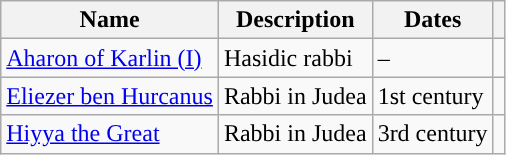<table class="wikitable sortable">
<tr>
<th>Name</th>
<th>Description</th>
<th>Dates</th>
<th class="unsortable"></th>
</tr>
<tr>
<td><a href='#'>Aharon of Karlin (I)</a></td>
<td>Hasidic rabbi</td>
<td> – </td>
<td></td>
</tr>
<tr>
<td><a href='#'>Eliezer ben Hurcanus</a></td>
<td>Rabbi in Judea</td>
<td>1st century</td>
<td></td>
</tr>
<tr>
<td><a href='#'>Hiyya the Great</a></td>
<td>Rabbi in Judea</td>
<td>3rd century</td>
<td></td>
</tr>
</table>
